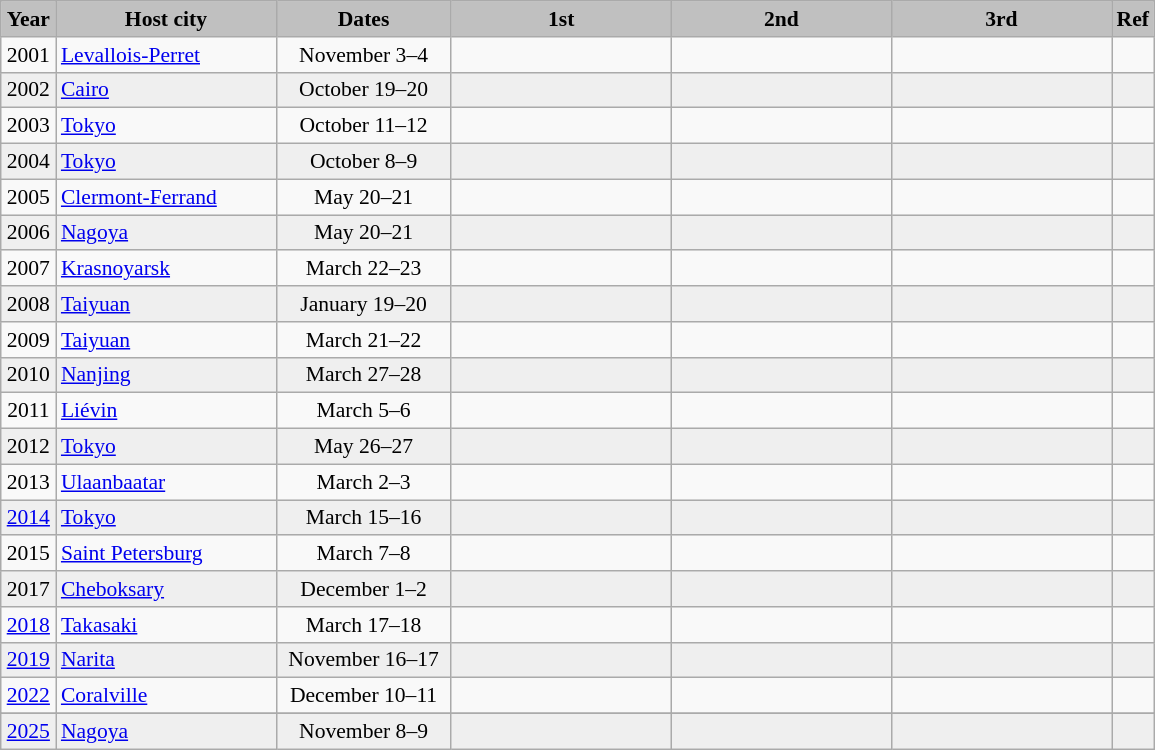<table class="wikitable" style="text-align:left; font-size:90%">
<tr>
<th style="width: 30px; background-color:#C0C0C0">Year</th>
<th style="width: 140px; background-color:#C0C0C0">Host city</th>
<th style="width: 110px; background-color:#C0C0C0">Dates</th>
<th style="width: 140px; background-color:#C0C0C0">1st</th>
<th style="width: 140px; background-color:#C0C0C0">2nd</th>
<th style="width: 140px; background-color:#C0C0C0">3rd</th>
<th style="width: 20px; background-color:#C0C0C0">Ref</th>
</tr>
<tr>
<td align="center">2001</td>
<td> <a href='#'>Levallois-Perret</a></td>
<td align="center">November 3–4</td>
<td></td>
<td></td>
<td></td>
<td></td>
</tr>
<tr bgcolor="efefef">
<td align="center">2002</td>
<td> <a href='#'>Cairo</a></td>
<td align="center">October 19–20</td>
<td></td>
<td></td>
<td></td>
<td></td>
</tr>
<tr>
<td align="center">2003</td>
<td> <a href='#'>Tokyo</a></td>
<td align="center">October 11–12</td>
<td></td>
<td></td>
<td></td>
<td></td>
</tr>
<tr bgcolor="efefef">
<td align="center">2004</td>
<td> <a href='#'>Tokyo</a></td>
<td align="center">October 8–9</td>
<td></td>
<td></td>
<td></td>
<td></td>
</tr>
<tr>
<td align="center">2005</td>
<td> <a href='#'>Clermont-Ferrand</a></td>
<td align="center">May 20–21</td>
<td></td>
<td></td>
<td></td>
<td></td>
</tr>
<tr bgcolor="efefef">
<td align="center">2006</td>
<td> <a href='#'>Nagoya</a></td>
<td align="center">May 20–21</td>
<td></td>
<td></td>
<td></td>
<td></td>
</tr>
<tr>
<td align="center">2007</td>
<td> <a href='#'>Krasnoyarsk</a></td>
<td align="center">March 22–23</td>
<td></td>
<td></td>
<td></td>
<td></td>
</tr>
<tr bgcolor="efefef">
<td align="center">2008</td>
<td> <a href='#'>Taiyuan</a></td>
<td align="center">January 19–20</td>
<td></td>
<td></td>
<td></td>
<td></td>
</tr>
<tr>
<td align="center">2009</td>
<td> <a href='#'>Taiyuan</a></td>
<td align="center">March 21–22</td>
<td></td>
<td></td>
<td></td>
<td></td>
</tr>
<tr bgcolor="efefef">
<td align="center">2010</td>
<td> <a href='#'>Nanjing</a></td>
<td align="center">March 27–28</td>
<td></td>
<td></td>
<td></td>
<td></td>
</tr>
<tr>
<td align="center">2011</td>
<td> <a href='#'>Liévin</a></td>
<td align="center">March 5–6</td>
<td></td>
<td></td>
<td></td>
<td></td>
</tr>
<tr bgcolor="efefef">
<td align="center">2012</td>
<td> <a href='#'>Tokyo</a></td>
<td align="center">May 26–27</td>
<td></td>
<td></td>
<td></td>
<td></td>
</tr>
<tr>
<td align="center">2013</td>
<td> <a href='#'>Ulaanbaatar</a></td>
<td align="center">March 2–3</td>
<td></td>
<td></td>
<td></td>
<td></td>
</tr>
<tr bgcolor="efefef">
<td align="center"><a href='#'>2014</a></td>
<td> <a href='#'>Tokyo</a></td>
<td align="center">March 15–16</td>
<td></td>
<td></td>
<td></td>
<td></td>
</tr>
<tr>
<td align="center">2015</td>
<td> <a href='#'>Saint Petersburg</a></td>
<td align="center">March 7–8</td>
<td></td>
<td></td>
<td></td>
<td></td>
</tr>
<tr bgcolor="efefef">
<td align="center">2017</td>
<td> <a href='#'>Cheboksary</a></td>
<td align="center">December 1–2</td>
<td></td>
<td></td>
<td></td>
<td></td>
</tr>
<tr>
<td align="center"><a href='#'>2018</a></td>
<td> <a href='#'>Takasaki</a></td>
<td align="center">March 17–18</td>
<td></td>
<td></td>
<td></td>
<td></td>
</tr>
<tr bgcolor="efefef">
<td align="center"><a href='#'>2019</a></td>
<td> <a href='#'>Narita</a></td>
<td align="center">November 16–17</td>
<td></td>
<td></td>
<td></td>
<td></td>
</tr>
<tr>
<td align="center"><a href='#'>2022</a></td>
<td> <a href='#'>Coralville</a></td>
<td align="center">December 10–11</td>
<td></td>
<td></td>
<td></td>
<td></td>
</tr>
<tr>
</tr>
<tr bgcolor="efefef">
<td align="center"><a href='#'>2025</a></td>
<td> <a href='#'>Nagoya</a></td>
<td align="center">November 8–9</td>
<td></td>
<td></td>
<td></td>
<td></td>
</tr>
</table>
